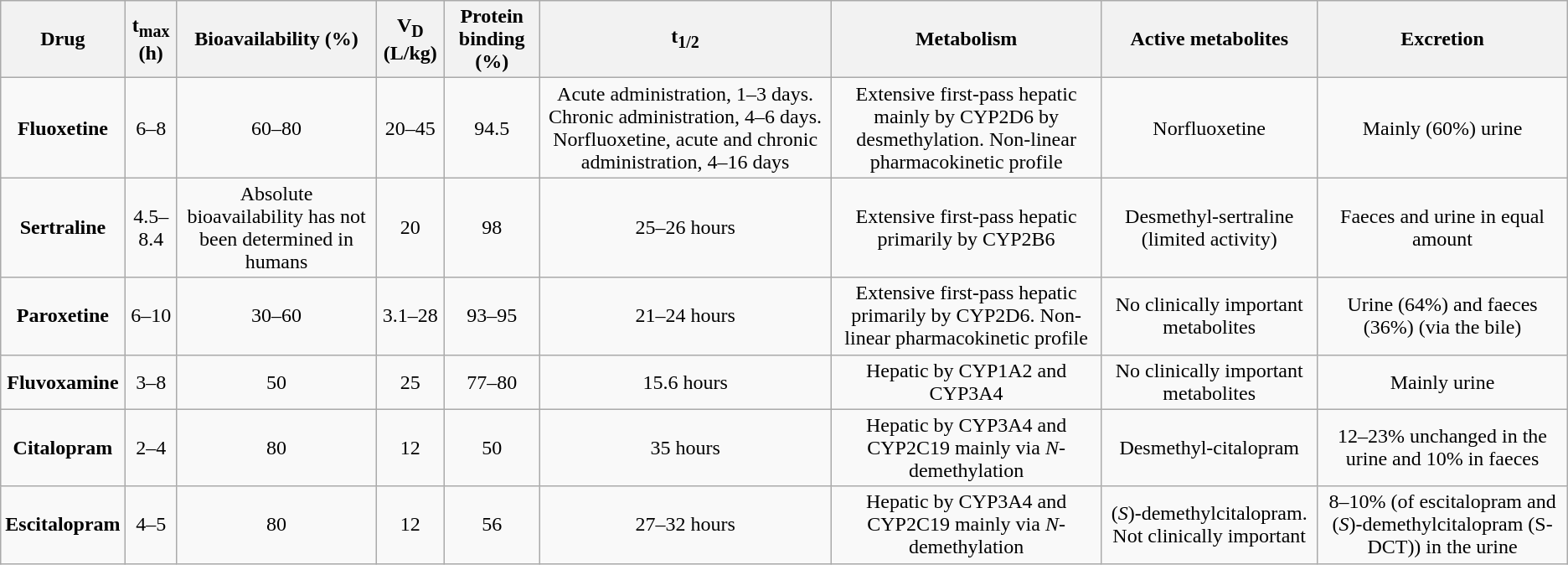<table class="wikitable" align="center">
<tr>
<th>Drug</th>
<th>t<sub>max</sub> (h)</th>
<th>Bioavailability (%)</th>
<th>V<sub>D</sub> (L/kg)</th>
<th>Protein binding (%)</th>
<th>t<sub>1/2</sub></th>
<th>Metabolism</th>
<th>Active metabolites</th>
<th>Excretion</th>
</tr>
<tr>
<td align="center"><strong>Fluoxetine</strong></td>
<td align = "center">6–8</td>
<td align = "center">60–80</td>
<td align = "center">20–45</td>
<td align = "center">94.5</td>
<td align="center">Acute administration, 1–3 days. Chronic administration, 4–6 days. Norfluoxetine, acute and chronic administration, 4–16 days</td>
<td align = "center">Extensive first-pass hepatic mainly by CYP2D6 by desmethylation. Non-linear pharmacokinetic profile</td>
<td align = "center">Norfluoxetine</td>
<td align = "center">Mainly (60%) urine</td>
</tr>
<tr>
<td align = "center"><strong>Sertraline</strong></td>
<td align = "center">4.5–8.4</td>
<td align = "center">Absolute bioavailability has not been determined in humans</td>
<td align = "center">20</td>
<td align = "center">98</td>
<td align = "center">25–26 hours</td>
<td align = "center">Extensive first-pass hepatic primarily by CYP2B6</td>
<td align = "center">Desmethyl-sertraline (limited activity)</td>
<td align = "center">Faeces and urine in equal amount</td>
</tr>
<tr>
<td align = "center"><strong>Paroxetine</strong></td>
<td align = "center">6–10</td>
<td align = "center">30–60</td>
<td align = "center">3.1–28</td>
<td align = "center">93–95</td>
<td align = "center">21–24 hours</td>
<td align = "center">Extensive first-pass hepatic primarily by CYP2D6. Non-linear pharmacokinetic profile</td>
<td align = "center">No clinically important metabolites</td>
<td align = "center">Urine (64%) and faeces (36%) (via the bile)</td>
</tr>
<tr>
<td align = "center"><strong>Fluvoxamine</strong></td>
<td align = "center">3–8</td>
<td align = "center">50</td>
<td align = "center">25</td>
<td align = "center">77–80</td>
<td align = "center">15.6 hours</td>
<td align = "center">Hepatic by CYP1A2 and CYP3A4</td>
<td align = "center">No clinically important metabolites</td>
<td align = "center">Mainly urine</td>
</tr>
<tr>
<td align = "center"><strong>Citalopram</strong></td>
<td align = "center">2–4</td>
<td align = "center">80</td>
<td align = "center">12</td>
<td align = "center">50</td>
<td align = "center">35 hours</td>
<td align = "center">Hepatic by CYP3A4 and CYP2C19 mainly via <em>N</em>-demethylation</td>
<td align = "center">Desmethyl-citalopram</td>
<td align = "center">12–23% unchanged in the urine and 10% in faeces</td>
</tr>
<tr>
<td align = "center"><strong>Escitalopram</strong></td>
<td align = "center">4–5</td>
<td align = "center">80</td>
<td align = "center">12</td>
<td align = "center">56</td>
<td align = "center">27–32 hours</td>
<td align = "center">Hepatic by CYP3A4 and CYP2C19 mainly via <em>N</em>-demethylation</td>
<td align = "center">(<em>S</em>)-demethylcitalopram. Not clinically important</td>
<td align = "center">8–10% (of escitalopram and (<em>S</em>)-demethylcitalopram (S-DCT)) in the urine</td>
</tr>
</table>
